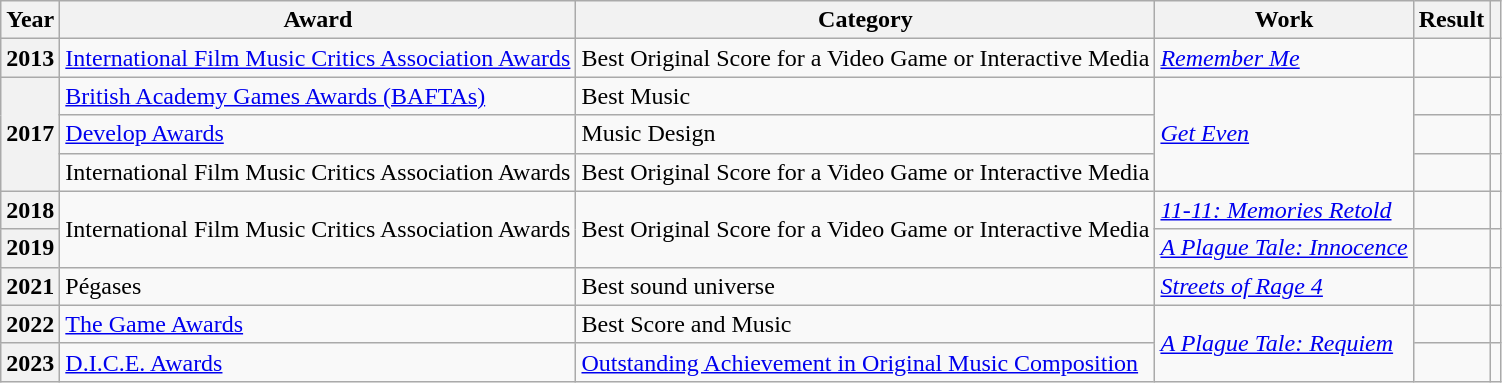<table class="wikitable">
<tr>
<th>Year</th>
<th>Award</th>
<th>Category</th>
<th>Work</th>
<th>Result</th>
<th></th>
</tr>
<tr>
<th>2013</th>
<td><a href='#'>International Film Music Critics Association Awards</a></td>
<td Original Score for a Video Game or Interactive Media>Best Original Score for a Video Game or Interactive Media</td>
<td><em><a href='#'>Remember Me</a></em></td>
<td></td>
<td></td>
</tr>
<tr>
<th rowspan="3">2017</th>
<td><a href='#'>British Academy Games Awards (BAFTAs)</a></td>
<td>Best Music</td>
<td rowspan=3><a href='#'><em>Get Even</em></a></td>
<td></td>
<td></td>
</tr>
<tr>
<td><a href='#'>Develop Awards</a></td>
<td>Music Design</td>
<td></td>
<td></td>
</tr>
<tr>
<td>International Film Music Critics Association Awards</td>
<td>Best Original Score for a Video Game or Interactive Media</td>
<td></td>
<td></td>
</tr>
<tr>
<th>2018</th>
<td rowspan="2">International Film Music Critics Association Awards</td>
<td rowspan="2">Best Original Score for a Video Game or Interactive Media</td>
<td><em><a href='#'>11-11: Memories Retold</a></em></td>
<td></td>
<td></td>
</tr>
<tr>
<th>2019</th>
<td><em><a href='#'>A Plague Tale: Innocence</a></em></td>
<td></td>
<td></td>
</tr>
<tr>
<th>2021</th>
<td>Pégases</td>
<td>Best sound universe</td>
<td><em><a href='#'>Streets of Rage 4</a></em></td>
<td></td>
<td></td>
</tr>
<tr>
<th>2022</th>
<td><a href='#'>The Game Awards</a></td>
<td>Best Score and Music</td>
<td rowspan="2"><em><a href='#'>A Plague Tale: Requiem</a></em></td>
<td></td>
<td></td>
</tr>
<tr>
<th>2023</th>
<td><a href='#'>D.I.C.E. Awards</a></td>
<td><a href='#'>Outstanding Achievement in Original Music Composition</a></td>
<td></td>
<td></td>
</tr>
</table>
